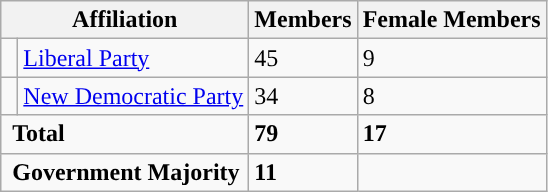<table class="wikitable">
<tr>
<th colspan="2">Affiliation</th>
<th>Members</th>
<th>Female Members</th>
</tr>
<tr>
<td> </td>
<td><a href='#'>Liberal Party</a></td>
<td>45</td>
<td>9</td>
</tr>
<tr>
<td> </td>
<td><a href='#'>New Democratic Party</a></td>
<td>34</td>
<td>8</td>
</tr>
<tr>
<td colspan="2" rowspan="1"> <strong>Total</strong><br></td>
<td><strong>79</strong></td>
<td><strong>17</strong></td>
</tr>
<tr>
<td colspan="2" rowspan="1"> <strong>Government Majority</strong><br></td>
<td><strong>11</strong></td>
<td></td>
</tr>
</table>
